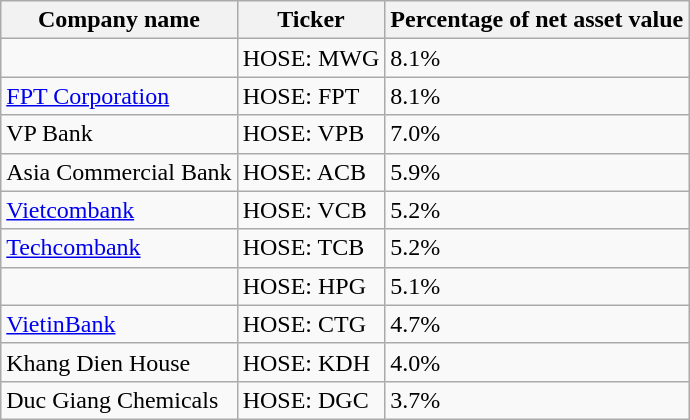<table class="wikitable">
<tr>
<th>Company name</th>
<th>Ticker</th>
<th>Percentage of net asset value</th>
</tr>
<tr>
<td></td>
<td>HOSE: MWG</td>
<td>8.1%</td>
</tr>
<tr>
<td><a href='#'>FPT Corporation</a></td>
<td>HOSE: FPT</td>
<td>8.1%</td>
</tr>
<tr>
<td>VP Bank</td>
<td>HOSE: VPB</td>
<td>7.0%</td>
</tr>
<tr>
<td>Asia Commercial Bank</td>
<td>HOSE: ACB</td>
<td>5.9%</td>
</tr>
<tr>
<td><a href='#'>Vietcombank</a></td>
<td>HOSE: VCB</td>
<td>5.2%</td>
</tr>
<tr>
<td><a href='#'>Techcombank</a></td>
<td>HOSE: TCB</td>
<td>5.2%</td>
</tr>
<tr>
<td></td>
<td>HOSE: HPG</td>
<td>5.1%</td>
</tr>
<tr>
<td><a href='#'>VietinBank</a></td>
<td>HOSE: CTG</td>
<td>4.7%</td>
</tr>
<tr>
<td>Khang Dien House</td>
<td>HOSE: KDH</td>
<td>4.0%</td>
</tr>
<tr>
<td>Duc Giang Chemicals</td>
<td>HOSE: DGC</td>
<td>3.7%</td>
</tr>
</table>
